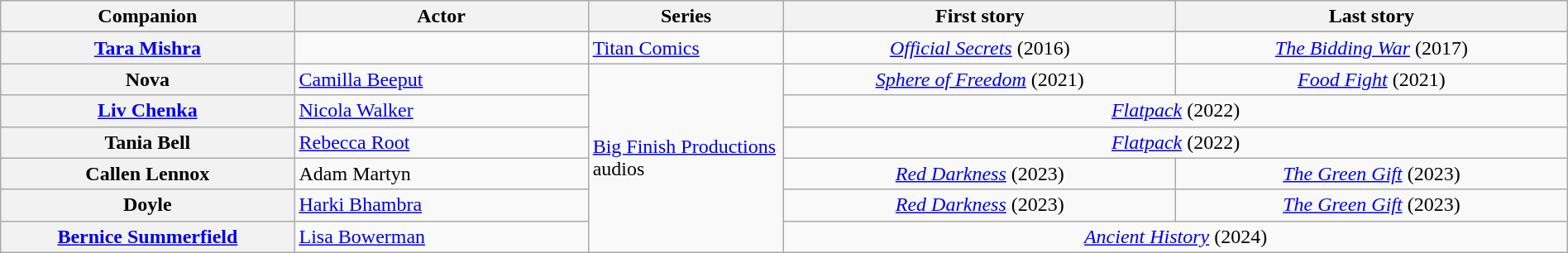<table class="wikitable plainrowheaders" style="width:100%;">
<tr>
<th scope="col" style="width:15%;">Companion</th>
<th scope="col" style="width:15%;">Actor</th>
<th scope="col" style="width:10%;">Series</th>
<th scope="col" style="width:20%;">First story</th>
<th scope="col" style="width:20%;">Last story</th>
</tr>
<tr>
</tr>
<tr>
<th scope="row"><a href='#'>Tara Mishra</a></th>
<td></td>
<td><a href='#'>Titan Comics</a></td>
<td align="center"><em><a href='#'>Official Secrets</a></em> (2016)</td>
<td align="center"><em><a href='#'>The Bidding War</a></em> (2017)</td>
</tr>
<tr>
<th scope="row">Nova</th>
<td><a href='#'>Camilla Beeput</a></td>
<td rowspan="6"><a href='#'>Big Finish Productions</a> audios</td>
<td align="center"><em><a href='#'>Sphere of Freedom</a></em> (2021)</td>
<td align="center"><em><a href='#'>Food Fight</a></em> (2021)</td>
</tr>
<tr>
<th scope="row"><a href='#'>Liv Chenka</a></th>
<td><a href='#'>Nicola Walker</a></td>
<td align="center" colspan="2"><em><a href='#'>Flatpack</a></em> (2022)</td>
</tr>
<tr>
<th scope="row">Tania Bell</th>
<td><a href='#'>Rebecca Root</a></td>
<td align="center" colspan="2"><em><a href='#'>Flatpack</a></em> (2022)</td>
</tr>
<tr>
<th scope="row">Callen Lennox</th>
<td>Adam Martyn</td>
<td align="center"><em><a href='#'>Red Darkness</a></em> (2023)</td>
<td align="center"><em><a href='#'>The Green Gift</a></em> (2023)</td>
</tr>
<tr>
<th scope="row">Doyle</th>
<td><a href='#'>Harki Bhambra</a></td>
<td align="center"><em><a href='#'>Red Darkness</a></em> (2023)</td>
<td align="center"><em><a href='#'>The Green Gift</a></em> (2023)</td>
</tr>
<tr>
<th scope="row"><a href='#'>Bernice Summerfield</a></th>
<td><a href='#'>Lisa Bowerman</a></td>
<td align="center" colspan="2"><em><a href='#'>Ancient History</a></em> (2024)</td>
</tr>
</table>
